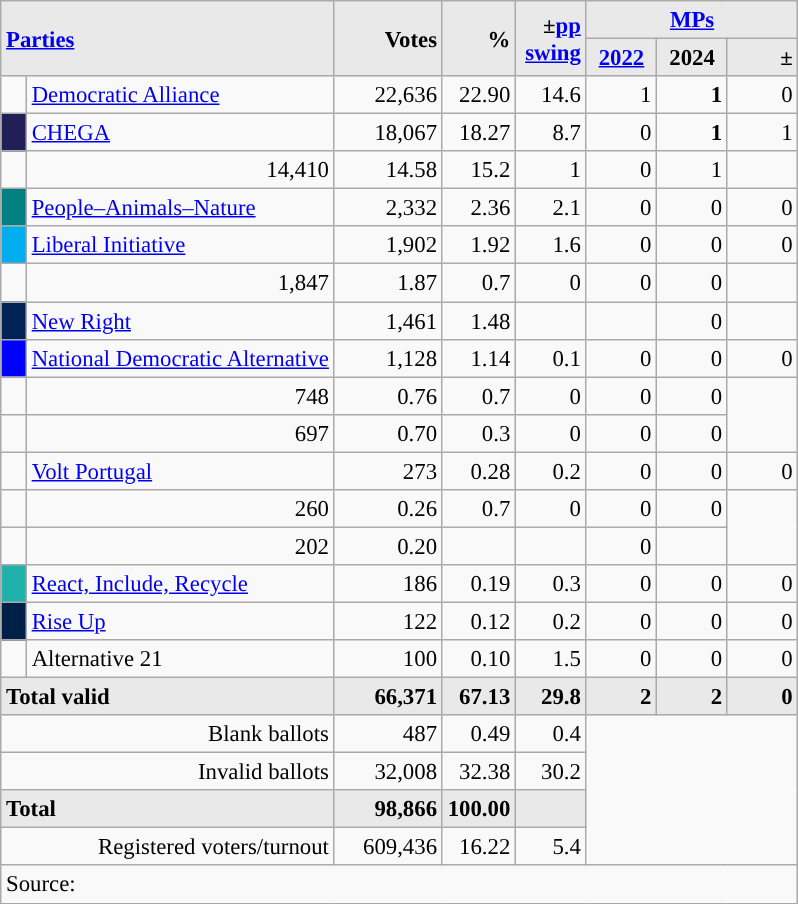<table class="wikitable" style="text-align:right; font-size:95%;">
<tr>
<th rowspan="2" colspan="2" style="background:#e9e9e9; text-align:left;" alignleft><a href='#'>Parties</a></th>
<th rowspan="2" style="background:#e9e9e9; text-align:right;">Votes</th>
<th rowspan="2" style="background:#e9e9e9; text-align:right;">%</th>
<th rowspan="2" style="background:#e9e9e9; text-align:right;">±<a href='#'>pp</a> <a href='#'>swing</a></th>
<th colspan="3" style="background:#e9e9e9; text-align:center;"><a href='#'>MPs</a></th>
</tr>
<tr style="background-color:#E9E9E9">
<th style="background-color:#E9E9E9;text-align:center;"><a href='#'>2022</a></th>
<th style="background-color:#E9E9E9;text-align:center;">2024</th>
<th style="background:#e9e9e9; text-align:right;">±</th>
</tr>
<tr>
<td style="width: 10px"></td>
<td align="left"><a href='#'>Democratic Alliance</a> </td>
<td>22,636</td>
<td>22.90</td>
<td>14.6</td>
<td>1</td>
<td><strong>1</strong></td>
<td>0</td>
</tr>
<tr>
<td style="width: 10px" bgcolor="#202056" align="center"></td>
<td align="left"><a href='#'>CHEGA</a></td>
<td>18,067</td>
<td>18.27</td>
<td>8.7</td>
<td>0</td>
<td><strong>1</strong></td>
<td>1</td>
</tr>
<tr>
<td></td>
<td>14,410</td>
<td>14.58</td>
<td>15.2</td>
<td>1</td>
<td>0</td>
<td>1</td>
</tr>
<tr>
<td style="width: 10px" bgcolor="teal" align="center"></td>
<td align="left"><a href='#'>People–Animals–Nature</a></td>
<td>2,332</td>
<td>2.36</td>
<td>2.1</td>
<td>0</td>
<td>0</td>
<td>0</td>
</tr>
<tr>
<td style="width: 10px" bgcolor="#00ADEF" align="center"></td>
<td align="left"><a href='#'>Liberal Initiative</a></td>
<td>1,902</td>
<td>1.92</td>
<td>1.6</td>
<td>0</td>
<td>0</td>
<td>0</td>
</tr>
<tr>
<td></td>
<td>1,847</td>
<td>1.87</td>
<td>0.7</td>
<td>0</td>
<td>0</td>
<td>0</td>
</tr>
<tr>
<td style="width: 10px" bgcolor="#012257" align="center"></td>
<td align="left"><a href='#'>New Right</a></td>
<td>1,461</td>
<td>1.48</td>
<td></td>
<td></td>
<td>0</td>
<td></td>
</tr>
<tr>
<td style="width: 10px" bgcolor="blue" align="center"></td>
<td align="left"><a href='#'>National Democratic Alternative</a></td>
<td>1,128</td>
<td>1.14</td>
<td>0.1</td>
<td>0</td>
<td>0</td>
<td>0</td>
</tr>
<tr>
<td></td>
<td>748</td>
<td>0.76</td>
<td>0.7</td>
<td>0</td>
<td>0</td>
<td>0</td>
</tr>
<tr>
<td></td>
<td>697</td>
<td>0.70</td>
<td>0.3</td>
<td>0</td>
<td>0</td>
<td>0</td>
</tr>
<tr>
<td style="width: 10px"></td>
<td align="left"><a href='#'>Volt Portugal</a></td>
<td>273</td>
<td>0.28</td>
<td>0.2</td>
<td>0</td>
<td>0</td>
<td>0</td>
</tr>
<tr>
<td></td>
<td>260</td>
<td>0.26</td>
<td>0.7</td>
<td>0</td>
<td>0</td>
<td>0</td>
</tr>
<tr>
<td></td>
<td>202</td>
<td>0.20</td>
<td></td>
<td></td>
<td>0</td>
<td></td>
</tr>
<tr>
<td style="width: 10px" bgcolor="LightSeaGreen" align="center"></td>
<td align="left"><a href='#'>React, Include, Recycle</a></td>
<td>186</td>
<td>0.19</td>
<td>0.3</td>
<td>0</td>
<td>0</td>
<td>0</td>
</tr>
<tr>
<td style="width: 10px" bgcolor="#002147" align="center"></td>
<td align="left"><a href='#'>Rise Up</a></td>
<td>122</td>
<td>0.12</td>
<td>0.2</td>
<td>0</td>
<td>0</td>
<td>0</td>
</tr>
<tr>
<td style="width: 10px"></td>
<td align="left">Alternative 21 </td>
<td>100</td>
<td>0.10</td>
<td>1.5</td>
<td>0</td>
<td>0</td>
<td>0</td>
</tr>
<tr>
<td colspan=2 align=left style="background-color:#E9E9E9"><strong>Total valid</strong></td>
<td width="65" align="right" style="background-color:#E9E9E9"><strong>66,371</strong></td>
<td width="40" align="right" style="background-color:#E9E9E9"><strong>67.13</strong></td>
<td width="40" align="right" style="background-color:#E9E9E9"><strong>29.8</strong></td>
<td width="40" align="right" style="background-color:#E9E9E9"><strong>2</strong></td>
<td width="40" align="right" style="background-color:#E9E9E9"><strong>2</strong></td>
<td width="40" align="right" style="background-color:#E9E9E9"><strong>0</strong></td>
</tr>
<tr>
<td colspan=2>Blank ballots</td>
<td>487</td>
<td>0.49</td>
<td>0.4</td>
<td colspan=3 rowspan=4></td>
</tr>
<tr>
<td colspan=2>Invalid ballots</td>
<td>32,008</td>
<td>32.38</td>
<td>30.2</td>
</tr>
<tr>
<td colspan=2 align=left style="background-color:#E9E9E9"><strong>Total</strong></td>
<td width="50" align="right" style="background-color:#E9E9E9"><strong>98,866</strong></td>
<td width="40" align="right" style="background-color:#E9E9E9"><strong>100.00</strong></td>
<td width="40" align="right" style="background-color:#E9E9E9"></td>
</tr>
<tr>
<td colspan=2>Registered voters/turnout</td>
<td>609,436</td>
<td>16.22</td>
<td>5.4</td>
</tr>
<tr>
<td colspan=8 align=left>Source: </td>
</tr>
</table>
